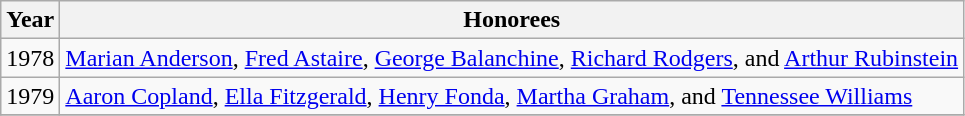<table class="wikitable">
<tr>
<th>Year</th>
<th>Honorees</th>
</tr>
<tr>
<td>1978</td>
<td><a href='#'>Marian Anderson</a>, <a href='#'>Fred Astaire</a>, <a href='#'>George Balanchine</a>, <a href='#'>Richard Rodgers</a>, and <a href='#'>Arthur Rubinstein</a></td>
</tr>
<tr>
<td>1979</td>
<td><a href='#'>Aaron Copland</a>, <a href='#'>Ella Fitzgerald</a>, <a href='#'>Henry Fonda</a>, <a href='#'>Martha Graham</a>, and <a href='#'>Tennessee Williams</a></td>
</tr>
<tr>
</tr>
</table>
